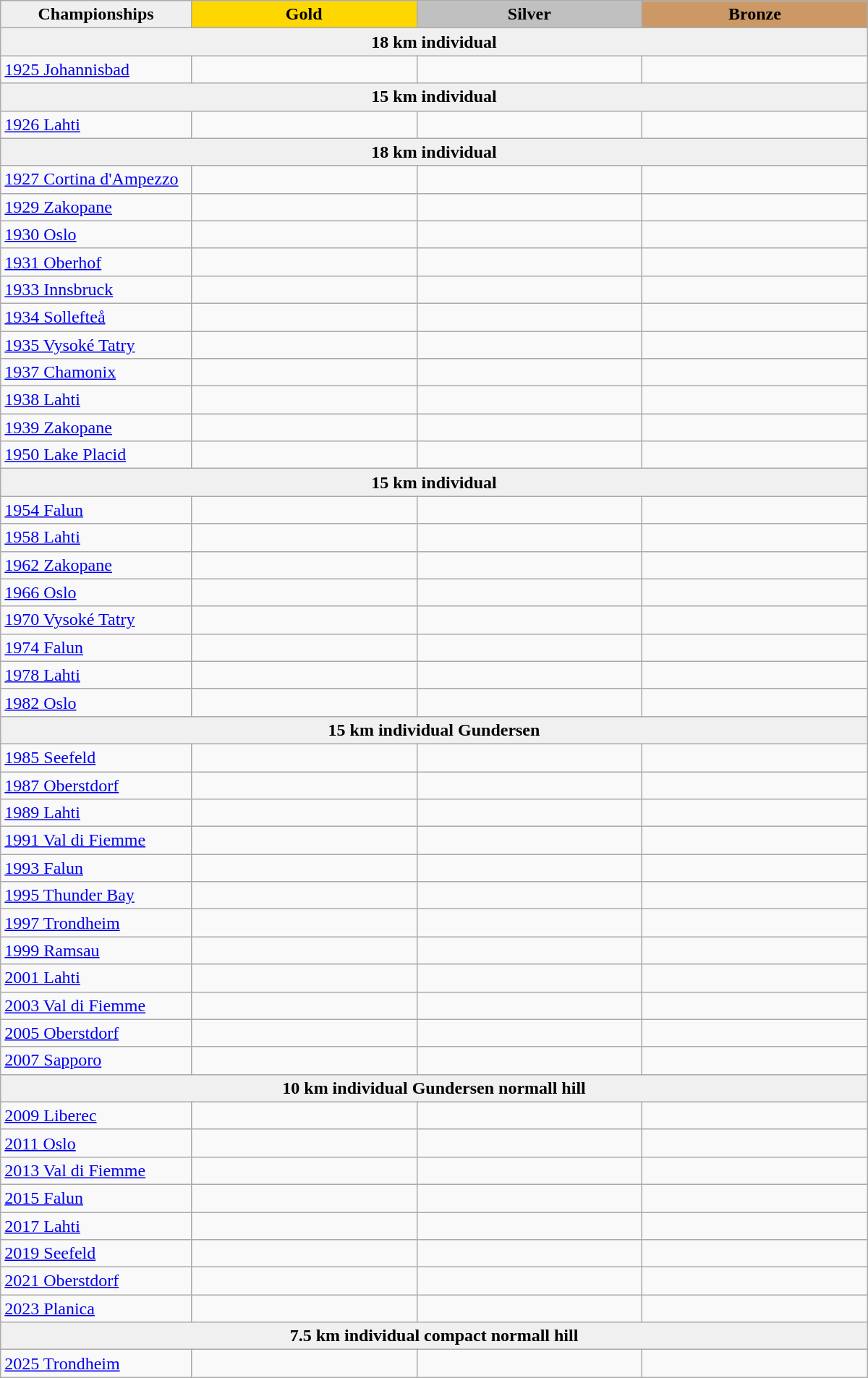<table class="wikitable sortable" style="width:800px;">
<tr>
<th style="width:22%; background:#efefef;">Championships</th>
<th style="width:26%; background:gold">Gold</th>
<th style="width:26%; background:silver">Silver</th>
<th style="width:26%; background:#CC9966">Bronze</th>
</tr>
<tr>
<td colspan=4 align=center bgcolor=F0F0F0><strong>18 km individual</strong></td>
</tr>
<tr>
<td><a href='#'>1925 Johannisbad</a></td>
<td></td>
<td></td>
<td></td>
</tr>
<tr>
<td colspan=4 align=center bgcolor=F0F0F0><strong>15 km individual</strong></td>
</tr>
<tr>
<td><a href='#'>1926 Lahti</a></td>
<td></td>
<td></td>
<td></td>
</tr>
<tr>
<td colspan=4 align=center bgcolor=F0F0F0><strong>18 km individual</strong></td>
</tr>
<tr>
<td><a href='#'>1927 Cortina d'Ampezzo</a></td>
<td></td>
<td></td>
<td></td>
</tr>
<tr>
<td><a href='#'>1929 Zakopane</a></td>
<td></td>
<td></td>
<td></td>
</tr>
<tr>
<td><a href='#'>1930 Oslo</a></td>
<td></td>
<td></td>
<td></td>
</tr>
<tr>
<td><a href='#'>1931 Oberhof</a></td>
<td></td>
<td></td>
<td></td>
</tr>
<tr>
<td><a href='#'>1933 Innsbruck</a></td>
<td></td>
<td></td>
<td></td>
</tr>
<tr>
<td><a href='#'>1934 Sollefteå</a></td>
<td></td>
<td></td>
<td></td>
</tr>
<tr>
<td><a href='#'>1935 Vysoké Tatry</a></td>
<td></td>
<td></td>
<td></td>
</tr>
<tr>
<td><a href='#'>1937 Chamonix</a></td>
<td></td>
<td></td>
<td></td>
</tr>
<tr>
<td><a href='#'>1938 Lahti</a></td>
<td></td>
<td></td>
<td></td>
</tr>
<tr>
<td><a href='#'>1939 Zakopane</a></td>
<td></td>
<td></td>
<td></td>
</tr>
<tr>
<td><a href='#'>1950 Lake Placid</a></td>
<td></td>
<td></td>
<td></td>
</tr>
<tr>
<td colspan=4 align=center bgcolor=F0F0F0><strong>15 km individual</strong></td>
</tr>
<tr>
<td><a href='#'>1954 Falun</a></td>
<td></td>
<td></td>
<td></td>
</tr>
<tr>
<td><a href='#'>1958 Lahti</a></td>
<td></td>
<td></td>
<td></td>
</tr>
<tr>
<td><a href='#'>1962 Zakopane</a></td>
<td></td>
<td></td>
<td></td>
</tr>
<tr>
<td><a href='#'>1966 Oslo</a></td>
<td></td>
<td></td>
<td></td>
</tr>
<tr>
<td><a href='#'>1970 Vysoké Tatry</a></td>
<td></td>
<td></td>
<td></td>
</tr>
<tr>
<td><a href='#'>1974 Falun</a></td>
<td></td>
<td></td>
<td></td>
</tr>
<tr>
<td><a href='#'>1978 Lahti</a></td>
<td></td>
<td></td>
<td></td>
</tr>
<tr>
<td><a href='#'>1982 Oslo</a></td>
<td></td>
<td></td>
<td></td>
</tr>
<tr>
<td colspan=4 align=center bgcolor=F0F0F0><strong>15 km individual Gundersen</strong></td>
</tr>
<tr>
<td><a href='#'>1985 Seefeld</a></td>
<td></td>
<td></td>
<td></td>
</tr>
<tr>
<td><a href='#'>1987 Oberstdorf</a></td>
<td></td>
<td></td>
<td></td>
</tr>
<tr>
<td><a href='#'>1989 Lahti</a></td>
<td></td>
<td></td>
<td></td>
</tr>
<tr>
<td><a href='#'>1991 Val di Fiemme</a></td>
<td></td>
<td></td>
<td></td>
</tr>
<tr>
<td><a href='#'>1993 Falun</a></td>
<td></td>
<td></td>
<td></td>
</tr>
<tr>
<td><a href='#'>1995 Thunder Bay</a></td>
<td></td>
<td></td>
<td></td>
</tr>
<tr>
<td><a href='#'>1997 Trondheim</a></td>
<td></td>
<td></td>
<td></td>
</tr>
<tr>
<td><a href='#'>1999 Ramsau</a></td>
<td></td>
<td></td>
<td></td>
</tr>
<tr>
<td><a href='#'>2001 Lahti</a></td>
<td></td>
<td></td>
<td></td>
</tr>
<tr>
<td><a href='#'>2003 Val di Fiemme</a></td>
<td></td>
<td></td>
<td></td>
</tr>
<tr>
<td><a href='#'>2005 Oberstdorf</a></td>
<td></td>
<td></td>
<td></td>
</tr>
<tr>
<td><a href='#'>2007 Sapporo</a></td>
<td></td>
<td></td>
<td></td>
</tr>
<tr>
<td colspan=4 align=center bgcolor=F0F0F0><strong>10 km individual Gundersen normall hill</strong></td>
</tr>
<tr>
<td><a href='#'>2009 Liberec</a></td>
<td></td>
<td></td>
<td></td>
</tr>
<tr>
<td><a href='#'>2011 Oslo</a></td>
<td></td>
<td></td>
<td></td>
</tr>
<tr>
<td><a href='#'>2013 Val di Fiemme</a></td>
<td></td>
<td></td>
<td></td>
</tr>
<tr>
<td><a href='#'>2015 Falun</a></td>
<td></td>
<td></td>
<td></td>
</tr>
<tr>
<td><a href='#'>2017 Lahti</a></td>
<td></td>
<td></td>
<td></td>
</tr>
<tr>
<td><a href='#'>2019 Seefeld</a></td>
<td></td>
<td></td>
<td></td>
</tr>
<tr>
<td><a href='#'>2021 Oberstdorf</a></td>
<td></td>
<td></td>
<td></td>
</tr>
<tr>
<td><a href='#'>2023 Planica</a></td>
<td></td>
<td></td>
<td></td>
</tr>
<tr>
<td colspan=4 align=center bgcolor=F0F0F0><strong>7.5 km individual compact normall hill</strong></td>
</tr>
<tr>
<td><a href='#'>2025 Trondheim</a></td>
<td></td>
<td></td>
<td></td>
</tr>
</table>
